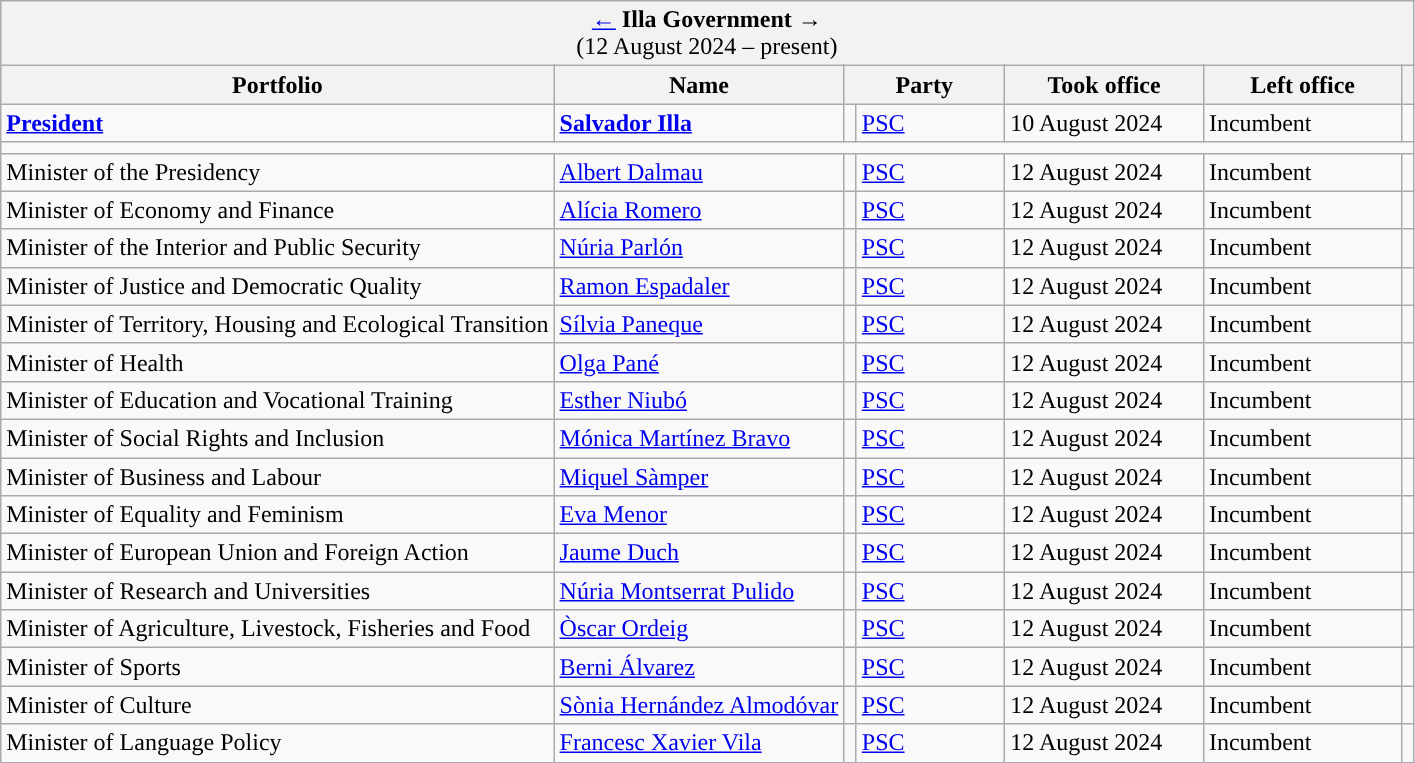<table class="wikitable">
<tr>
<td colspan="7" bgcolor="#F2F2F2" align="center"><a href='#'>←</a> <strong>Illa Government</strong> →<br>(12 August 2024 – present)</td>
</tr>
<tr>
<th>Portfolio</th>
<th>Name</th>
<th width="100px" colspan="2">Party</th>
<th width="125px">Took office</th>
<th width="125px">Left office</th>
<th></th>
</tr>
<tr>
<td><strong><a href='#'>President</a></strong></td>
<td><strong><a href='#'>Salvador Illa</a></strong></td>
<td width="1" style="background-color:"></td>
<td><a href='#'>PSC</a></td>
<td>10 August 2024</td>
<td>Incumbent</td>
<td align="center"></td>
</tr>
<tr>
<td colspan="7"></td>
</tr>
<tr>
<td>Minister of the Presidency</td>
<td><a href='#'>Albert Dalmau</a></td>
<td style="background-color:"></td>
<td><a href='#'>PSC</a></td>
<td>12 August 2024</td>
<td>Incumbent</td>
<td align="center"></td>
</tr>
<tr>
<td>Minister of Economy and Finance</td>
<td><a href='#'>Alícia Romero</a></td>
<td style="background-color:"></td>
<td><a href='#'>PSC</a></td>
<td>12 August 2024</td>
<td>Incumbent</td>
<td align="center"></td>
</tr>
<tr>
<td>Minister of the Interior and Public Security</td>
<td><a href='#'>Núria Parlón</a></td>
<td style="background-color:"></td>
<td><a href='#'>PSC</a></td>
<td>12 August 2024</td>
<td>Incumbent</td>
<td align="center"></td>
</tr>
<tr>
<td>Minister of Justice and Democratic Quality</td>
<td><a href='#'>Ramon Espadaler</a></td>
<td style="background-color:"></td>
<td><a href='#'>PSC</a> </td>
<td>12 August 2024</td>
<td>Incumbent</td>
<td align="center"></td>
</tr>
<tr>
<td>Minister of Territory, Housing and Ecological Transition</td>
<td><a href='#'>Sílvia Paneque</a></td>
<td style="background-color:"></td>
<td><a href='#'>PSC</a></td>
<td>12 August 2024</td>
<td>Incumbent</td>
<td align="center"></td>
</tr>
<tr>
<td>Minister of Health</td>
<td><a href='#'>Olga Pané</a></td>
<td style="background-color:"></td>
<td><a href='#'>PSC</a> </td>
<td>12 August 2024</td>
<td>Incumbent</td>
<td align="center"></td>
</tr>
<tr>
<td>Minister of Education and Vocational Training</td>
<td><a href='#'>Esther Niubó</a></td>
<td style="background-color:"></td>
<td><a href='#'>PSC</a></td>
<td>12 August 2024</td>
<td>Incumbent</td>
<td align="center"></td>
</tr>
<tr>
<td>Minister of Social Rights and Inclusion</td>
<td><a href='#'>Mónica Martínez Bravo</a></td>
<td style="background-color:"></td>
<td><a href='#'>PSC</a></td>
<td>12 August 2024</td>
<td>Incumbent</td>
<td align="center"></td>
</tr>
<tr>
<td>Minister of Business and Labour</td>
<td><a href='#'>Miquel Sàmper</a></td>
<td style="background-color:"></td>
<td><a href='#'>PSC</a> </td>
<td>12 August 2024</td>
<td>Incumbent</td>
<td align="center"></td>
</tr>
<tr>
<td>Minister of Equality and Feminism</td>
<td><a href='#'>Eva Menor</a></td>
<td style="background-color:"></td>
<td><a href='#'>PSC</a></td>
<td>12 August 2024</td>
<td>Incumbent</td>
<td align="center"></td>
</tr>
<tr>
<td>Minister of European Union and Foreign Action</td>
<td><a href='#'>Jaume Duch</a></td>
<td style="background-color:"></td>
<td><a href='#'>PSC</a> </td>
<td>12 August 2024</td>
<td>Incumbent</td>
<td align="center"></td>
</tr>
<tr>
<td>Minister of Research and Universities</td>
<td><a href='#'>Núria Montserrat Pulido</a></td>
<td style="background-color:"></td>
<td><a href='#'>PSC</a> </td>
<td>12 August 2024</td>
<td>Incumbent</td>
<td align="center"></td>
</tr>
<tr>
<td>Minister of Agriculture, Livestock, Fisheries and Food</td>
<td><a href='#'>Òscar Ordeig</a></td>
<td style="background-color:"></td>
<td><a href='#'>PSC</a></td>
<td>12 August 2024</td>
<td>Incumbent</td>
<td align="center"></td>
</tr>
<tr>
<td>Minister of Sports</td>
<td><a href='#'>Berni Álvarez</a></td>
<td style="background-color:"></td>
<td><a href='#'>PSC</a></td>
<td>12 August 2024</td>
<td>Incumbent</td>
<td align="center"></td>
</tr>
<tr>
<td>Minister of Culture</td>
<td><a href='#'>Sònia Hernández Almodóvar</a></td>
<td style="background-color:"></td>
<td><a href='#'>PSC</a> </td>
<td>12 August 2024</td>
<td>Incumbent</td>
<td align="center"></td>
</tr>
<tr>
<td>Minister of Language Policy</td>
<td><a href='#'>Francesc Xavier Vila</a></td>
<td style="background-color:"></td>
<td><a href='#'>PSC</a> </td>
<td>12 August 2024</td>
<td>Incumbent</td>
<td align="center"></td>
</tr>
</table>
